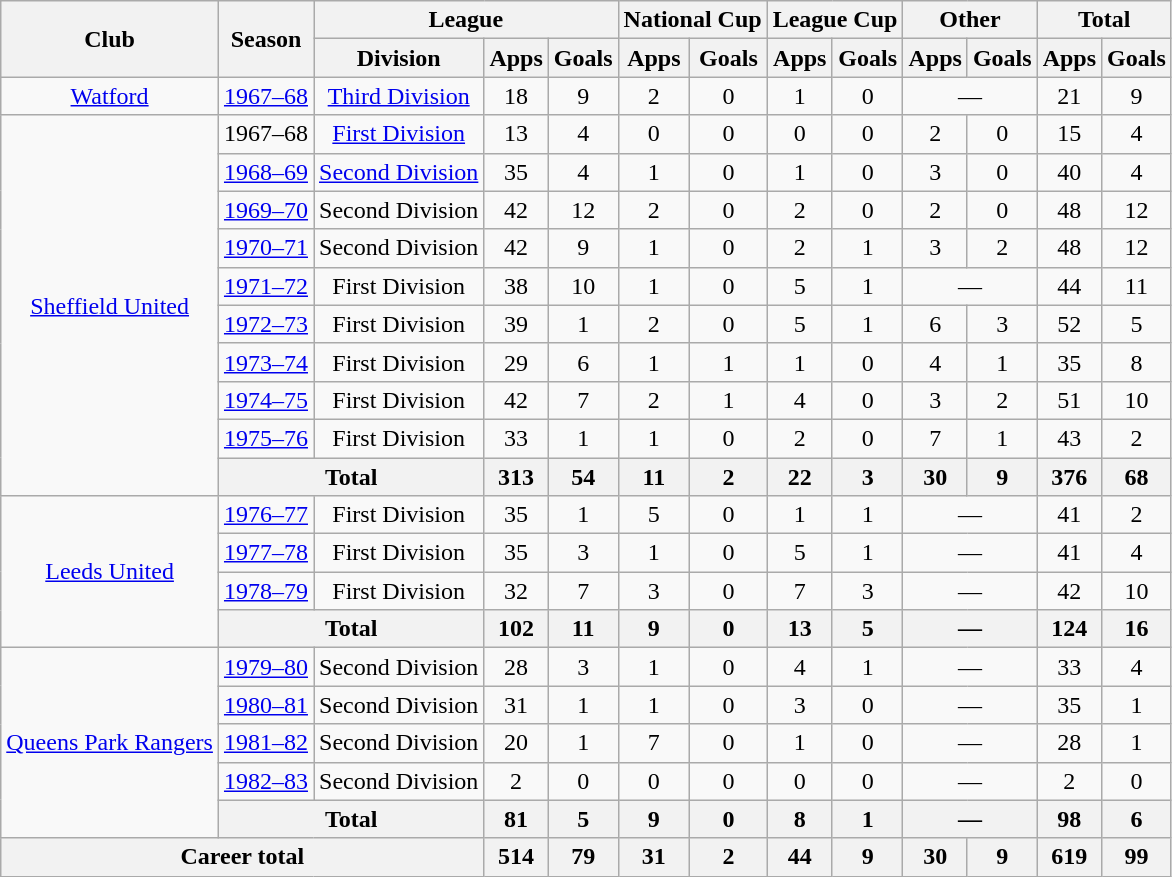<table class=wikitable style=text-align:center>
<tr>
<th rowspan=2>Club</th>
<th rowspan=2>Season</th>
<th colspan=3>League</th>
<th colspan=2>National Cup</th>
<th colspan=2>League Cup</th>
<th colspan=2>Other</th>
<th colspan=2>Total</th>
</tr>
<tr>
<th>Division</th>
<th>Apps</th>
<th>Goals</th>
<th>Apps</th>
<th>Goals</th>
<th>Apps</th>
<th>Goals</th>
<th>Apps</th>
<th>Goals</th>
<th>Apps</th>
<th>Goals</th>
</tr>
<tr>
<td><a href='#'>Watford</a></td>
<td><a href='#'>1967–68</a></td>
<td><a href='#'>Third Division</a></td>
<td>18</td>
<td>9</td>
<td>2</td>
<td>0</td>
<td>1</td>
<td>0</td>
<td colspan="2">—</td>
<td>21</td>
<td>9</td>
</tr>
<tr>
<td rowspan="10"><a href='#'>Sheffield United</a></td>
<td>1967–68</td>
<td><a href='#'>First Division</a></td>
<td>13</td>
<td>4</td>
<td>0</td>
<td>0</td>
<td>0</td>
<td>0</td>
<td>2</td>
<td>0</td>
<td>15</td>
<td>4</td>
</tr>
<tr>
<td><a href='#'>1968–69</a></td>
<td><a href='#'>Second Division</a></td>
<td>35</td>
<td>4</td>
<td>1</td>
<td>0</td>
<td>1</td>
<td>0</td>
<td>3</td>
<td>0</td>
<td>40</td>
<td>4</td>
</tr>
<tr>
<td><a href='#'>1969–70</a></td>
<td>Second Division</td>
<td>42</td>
<td>12</td>
<td>2</td>
<td>0</td>
<td>2</td>
<td>0</td>
<td>2</td>
<td>0</td>
<td>48</td>
<td>12</td>
</tr>
<tr>
<td><a href='#'>1970–71</a></td>
<td>Second Division</td>
<td>42</td>
<td>9</td>
<td>1</td>
<td>0</td>
<td>2</td>
<td>1</td>
<td>3</td>
<td>2</td>
<td>48</td>
<td>12</td>
</tr>
<tr>
<td><a href='#'>1971–72</a></td>
<td>First Division</td>
<td>38</td>
<td>10</td>
<td>1</td>
<td>0</td>
<td>5</td>
<td>1</td>
<td colspan="2">—</td>
<td>44</td>
<td>11</td>
</tr>
<tr>
<td><a href='#'>1972–73</a></td>
<td>First Division</td>
<td>39</td>
<td>1</td>
<td>2</td>
<td>0</td>
<td>5</td>
<td>1</td>
<td>6</td>
<td>3</td>
<td>52</td>
<td>5</td>
</tr>
<tr>
<td><a href='#'>1973–74</a></td>
<td>First Division</td>
<td>29</td>
<td>6</td>
<td>1</td>
<td>1</td>
<td>1</td>
<td>0</td>
<td>4</td>
<td>1</td>
<td>35</td>
<td>8</td>
</tr>
<tr>
<td><a href='#'>1974–75</a></td>
<td>First Division</td>
<td>42</td>
<td>7</td>
<td>2</td>
<td>1</td>
<td>4</td>
<td>0</td>
<td>3</td>
<td>2</td>
<td>51</td>
<td>10</td>
</tr>
<tr>
<td><a href='#'>1975–76</a></td>
<td>First Division</td>
<td>33</td>
<td>1</td>
<td>1</td>
<td>0</td>
<td>2</td>
<td>0</td>
<td>7</td>
<td>1</td>
<td>43</td>
<td>2</td>
</tr>
<tr>
<th colspan="2">Total</th>
<th>313</th>
<th>54</th>
<th>11</th>
<th>2</th>
<th>22</th>
<th>3</th>
<th>30</th>
<th>9</th>
<th>376</th>
<th>68</th>
</tr>
<tr>
<td rowspan="4"><a href='#'>Leeds United</a></td>
<td><a href='#'>1976–77</a></td>
<td>First Division</td>
<td>35</td>
<td>1</td>
<td>5</td>
<td>0</td>
<td>1</td>
<td>1</td>
<td colspan="2">—</td>
<td>41</td>
<td>2</td>
</tr>
<tr>
<td><a href='#'>1977–78</a></td>
<td>First Division</td>
<td>35</td>
<td>3</td>
<td>1</td>
<td>0</td>
<td>5</td>
<td>1</td>
<td colspan="2">—</td>
<td>41</td>
<td>4</td>
</tr>
<tr>
<td><a href='#'>1978–79</a></td>
<td>First Division</td>
<td>32</td>
<td>7</td>
<td>3</td>
<td>0</td>
<td>7</td>
<td>3</td>
<td colspan="2">—</td>
<td>42</td>
<td>10</td>
</tr>
<tr>
<th colspan="2">Total</th>
<th>102</th>
<th>11</th>
<th>9</th>
<th>0</th>
<th>13</th>
<th>5</th>
<th colspan="2">—</th>
<th>124</th>
<th>16</th>
</tr>
<tr>
<td rowspan="5"><a href='#'>Queens Park Rangers</a></td>
<td><a href='#'>1979–80</a></td>
<td>Second Division</td>
<td>28</td>
<td>3</td>
<td>1</td>
<td>0</td>
<td>4</td>
<td>1</td>
<td colspan="2">—</td>
<td>33</td>
<td>4</td>
</tr>
<tr>
<td><a href='#'>1980–81</a></td>
<td>Second Division</td>
<td>31</td>
<td>1</td>
<td>1</td>
<td>0</td>
<td>3</td>
<td>0</td>
<td colspan="2">—</td>
<td>35</td>
<td>1</td>
</tr>
<tr>
<td><a href='#'>1981–82</a></td>
<td>Second Division</td>
<td>20</td>
<td>1</td>
<td>7</td>
<td>0</td>
<td>1</td>
<td>0</td>
<td colspan="2">—</td>
<td>28</td>
<td>1</td>
</tr>
<tr>
<td><a href='#'>1982–83</a></td>
<td>Second Division</td>
<td>2</td>
<td>0</td>
<td>0</td>
<td>0</td>
<td>0</td>
<td>0</td>
<td colspan="2">—</td>
<td>2</td>
<td>0</td>
</tr>
<tr>
<th colspan="2">Total</th>
<th>81</th>
<th>5</th>
<th>9</th>
<th>0</th>
<th>8</th>
<th>1</th>
<th colspan="2">—</th>
<th>98</th>
<th>6</th>
</tr>
<tr>
<th colspan="3">Career total</th>
<th>514</th>
<th>79</th>
<th>31</th>
<th>2</th>
<th>44</th>
<th>9</th>
<th>30</th>
<th>9</th>
<th>619</th>
<th>99</th>
</tr>
</table>
